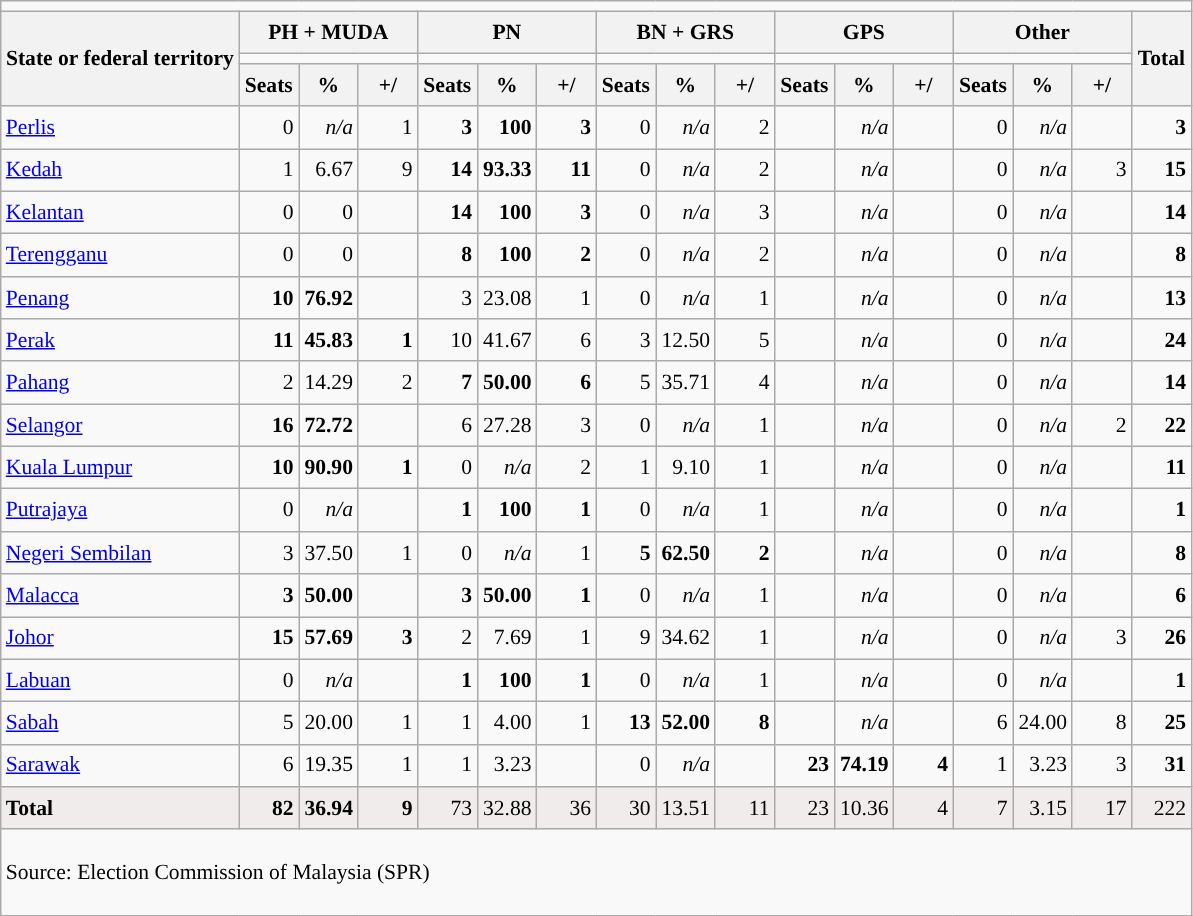<table class="wikitable unsortable" style="text-align:right;font-size:90%;line-height:1.5">
<tr>
<td colspan="17" style="text-align:center;"></td>
</tr>
<tr>
<th colspan="1" rowspan="3">State or federal territory</th>
<th colspan="3">PH + MUDA</th>
<th colspan="3">PN</th>
<th colspan="3">BN + GRS</th>
<th colspan="3">GPS</th>
<th colspan="3">Other</th>
<th rowspan="3" style="width:5%;">Total</th>
</tr>
<tr>
<td colspan="3"></td>
<td colspan="3"></td>
<td colspan="3"></td>
<td colspan="3"></td>
<td colspan="3"></td>
</tr>
<tr>
<th style="width:5%;">Seats</th>
<th style="width:5%;">%</th>
<th style="width:5%;">+/</th>
<th style="width:5%;">Seats</th>
<th style="width:5%;">%</th>
<th style="width:5%;">+/</th>
<th style="width:5%;">Seats</th>
<th style="width:5%;">%</th>
<th style="width:5%;">+/</th>
<th style="width:5%;">Seats</th>
<th style="width:5%;">%</th>
<th style="width:5%;">+/</th>
<th style="width:5%;">Seats</th>
<th style="width:5%;">%</th>
<th style="width:5%;">+/</th>
</tr>
<tr>
<td style="text-align:left;"> <a href='#'>Perlis</a></td>
<td>0</td>
<td><em>n/a</em></td>
<td> 1</td>
<td><strong>3</strong></td>
<td><strong>100</strong></td>
<td><strong> 3</strong></td>
<td>0</td>
<td><em>n/a</em></td>
<td> 2</td>
<td></td>
<td><em>n/a</em></td>
<td></td>
<td>0</td>
<td><em>n/a</em></td>
<td></td>
<td><strong>3</strong></td>
</tr>
<tr>
<td style="text-align:left;"> <a href='#'>Kedah</a></td>
<td>1</td>
<td>6.67</td>
<td> 9</td>
<td><strong>14</strong></td>
<td><strong>93.33</strong></td>
<td><strong> 11</strong></td>
<td>0</td>
<td><em>n/a</em></td>
<td> 2</td>
<td></td>
<td><em>n/a</em></td>
<td></td>
<td>0</td>
<td><em>n/a</em></td>
<td> 3</td>
<td><strong>15</strong></td>
</tr>
<tr>
<td style="text-align:left;"> <a href='#'>Kelantan</a></td>
<td>0</td>
<td>0</td>
<td></td>
<td><strong>14</strong></td>
<td><strong>100</strong></td>
<td><strong> 3</strong></td>
<td>0</td>
<td><em>n/a</em></td>
<td> 3</td>
<td></td>
<td><em>n/a</em></td>
<td></td>
<td>0</td>
<td><em>n/a</em></td>
<td></td>
<td><strong>14</strong></td>
</tr>
<tr>
<td style="text-align:left;"> <a href='#'>Terengganu</a></td>
<td>0</td>
<td>0</td>
<td></td>
<td><strong>8</strong></td>
<td><strong>100</strong></td>
<td><strong> 2</strong></td>
<td>0</td>
<td><em>n/a</em></td>
<td> 2</td>
<td></td>
<td><em>n/a</em></td>
<td></td>
<td>0</td>
<td><em>n/a</em></td>
<td></td>
<td><strong>8</strong></td>
</tr>
<tr>
<td style="text-align:left;"> <a href='#'>Penang</a></td>
<td><strong>10</strong></td>
<td><strong>76.92</strong></td>
<td><strong></strong></td>
<td>3</td>
<td>23.08</td>
<td> 1</td>
<td>0</td>
<td><em>n/a</em></td>
<td> 1</td>
<td></td>
<td><em>n/a</em></td>
<td></td>
<td>0</td>
<td><em>n/a</em></td>
<td></td>
<td><strong>13</strong></td>
</tr>
<tr>
<td style="text-align:left;"> <a href='#'>Perak</a></td>
<td><strong>11</strong></td>
<td><strong>45.83</strong></td>
<td><strong> 1</strong></td>
<td>10</td>
<td>41.67</td>
<td> 6</td>
<td>3</td>
<td>12.50</td>
<td> 5</td>
<td></td>
<td><em>n/a</em></td>
<td></td>
<td>0</td>
<td><em>n/a</em></td>
<td></td>
<td><strong>24</strong></td>
</tr>
<tr>
<td style="text-align:left;"> <a href='#'>Pahang</a></td>
<td>2</td>
<td>14.29</td>
<td> 2</td>
<td><strong>7</strong></td>
<td><strong>50.00</strong></td>
<td><strong> 6</strong></td>
<td>5</td>
<td>35.71</td>
<td> 4</td>
<td></td>
<td><em>n/a</em></td>
<td></td>
<td>0</td>
<td><em>n/a</em></td>
<td></td>
<td><strong>14</strong></td>
</tr>
<tr>
<td style="text-align:left;"> <a href='#'>Selangor</a></td>
<td><strong>16</strong></td>
<td><strong>72.72</strong></td>
<td><strong></strong></td>
<td>6</td>
<td>27.28</td>
<td> 3</td>
<td>0</td>
<td><em>n/a</em></td>
<td> 1</td>
<td></td>
<td><em>n/a</em></td>
<td></td>
<td>0</td>
<td><em>n/a</em></td>
<td> 2</td>
<td><strong>22</strong></td>
</tr>
<tr>
<td style="text-align:left;"> <a href='#'>Kuala Lumpur</a></td>
<td><strong>10</strong></td>
<td><strong>90.90</strong></td>
<td><strong> 1</strong></td>
<td>0</td>
<td><em>n/a</em></td>
<td> 2</td>
<td>1</td>
<td>9.10</td>
<td> 1</td>
<td></td>
<td><em>n/a</em></td>
<td></td>
<td>0</td>
<td><em>n/a</em></td>
<td></td>
<td><strong>11</strong></td>
</tr>
<tr>
<td style="text-align:left;"> <a href='#'>Putrajaya</a></td>
<td>0</td>
<td><em>n/a</em></td>
<td></td>
<td><strong>1</strong></td>
<td><strong>100</strong></td>
<td><strong> 1</strong></td>
<td>0</td>
<td><em>n/a</em></td>
<td> 1</td>
<td></td>
<td><em>n/a</em></td>
<td></td>
<td>0</td>
<td><em>n/a</em></td>
<td></td>
<td><strong>1</strong></td>
</tr>
<tr>
<td style="text-align:left;"> <a href='#'>Negeri Sembilan</a></td>
<td>3</td>
<td>37.50</td>
<td> 1</td>
<td>0</td>
<td><em>n/a</em></td>
<td> 1</td>
<td><strong>5</strong></td>
<td><strong>62.50</strong></td>
<td><strong> 2</strong></td>
<td></td>
<td><em>n/a</em></td>
<td></td>
<td>0</td>
<td><em>n/a</em></td>
<td></td>
<td><strong>8</strong></td>
</tr>
<tr>
<td style="text-align:left;"> <a href='#'>Malacca</a></td>
<td><strong>3</strong></td>
<td><strong>50.00</strong></td>
<td><strong></strong></td>
<td><strong>3</strong></td>
<td><strong>50.00</strong></td>
<td><strong> 1</strong></td>
<td>0</td>
<td><em>n/a</em></td>
<td> 1</td>
<td></td>
<td><em>n/a</em></td>
<td></td>
<td>0</td>
<td><em>n/a</em></td>
<td></td>
<td><strong>6</strong></td>
</tr>
<tr>
<td style="text-align:left;"> <a href='#'>Johor</a></td>
<td><strong>15</strong></td>
<td><strong>57.69</strong></td>
<td><strong> 3</strong></td>
<td>2</td>
<td>7.69</td>
<td> 1</td>
<td>9</td>
<td>34.62</td>
<td> 1</td>
<td></td>
<td><em>n/a</em></td>
<td></td>
<td>0</td>
<td><em>n/a</em></td>
<td> 3</td>
<td><strong>26</strong></td>
</tr>
<tr>
<td style="text-align:left;"> <a href='#'>Labuan</a></td>
<td>0</td>
<td><em>n/a</em></td>
<td></td>
<td><strong>1</strong></td>
<td><strong>100</strong></td>
<td><strong> 1</strong></td>
<td>0</td>
<td><em>n/a</em></td>
<td> 1</td>
<td></td>
<td><em>n/a</em></td>
<td></td>
<td>0</td>
<td><em>n/a</em></td>
<td></td>
<td><strong>1</strong></td>
</tr>
<tr>
<td style="text-align:left;"> <a href='#'>Sabah</a></td>
<td>5</td>
<td>20.00</td>
<td> 1</td>
<td>1</td>
<td>4.00</td>
<td> 1</td>
<td><strong>13</strong></td>
<td><strong>52.00</strong></td>
<td><strong> 8</strong></td>
<td></td>
<td><em>n/a</em></td>
<td></td>
<td>6</td>
<td>24.00</td>
<td> 8</td>
<td><strong>25</strong></td>
</tr>
<tr>
<td style="text-align:left;"> <a href='#'>Sarawak</a></td>
<td>6</td>
<td>19.35</td>
<td> 1</td>
<td>1</td>
<td>3.23</td>
<td></td>
<td>0</td>
<td><em>n/a</em></td>
<td></td>
<td><strong>23</strong></td>
<td><strong>74.19</strong></td>
<td><strong> 4</strong></td>
<td>1</td>
<td>3.23</td>
<td> 3</td>
<td><strong>31</strong></td>
</tr>
<tr>
<td style="text-align:left;" bgcolor="#f0ecec"><strong>Total</strong></td>
<td style="text-align:right;" bgcolor="#f0ecec"><strong>82</strong></td>
<td style="text-align:right;" bgcolor="#f0ecec"><strong>36.94</strong></td>
<td bgcolor="#f0ecec"><strong> 9</strong></td>
<td style="text-align:right;" bgcolor="#f0ecec">73</td>
<td style="text-align:right;" bgcolor="#f0ecec">32.88</td>
<td bgcolor="#f0ecec"> 36</td>
<td style="text-align:right;" bgcolor="#f0ecec">30</td>
<td style="text-align:right;" bgcolor="#f0ecec">13.51</td>
<td bgcolor="#f0ecec"> 11</td>
<td style="text-align:right;" bgcolor="#f0ecec">23</td>
<td style="text-align:right;" bgcolor="#f0ecec">10.36</td>
<td bgcolor="#f0ecec"> 4</td>
<td style="text-align:right;" bgcolor="#f0ecec">7</td>
<td style="text-align:right;" bgcolor="#f0ecec">3.15</td>
<td bgcolor="#f0ecec"> 17</td>
<td style="text-align:right;" bgcolor="#f0ecec">222</td>
</tr>
<tr>
<td colspan="17" style="text-align:left;line-height:3.5">Source: Election Commission of Malaysia (SPR)</td>
</tr>
</table>
